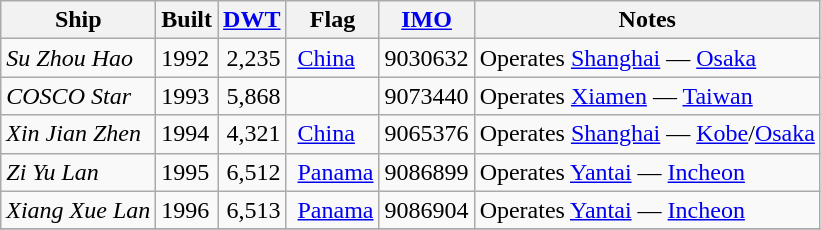<table class="wikitable">
<tr>
<th>Ship</th>
<th>Built</th>
<th><a href='#'>DWT</a></th>
<th>Flag</th>
<th><a href='#'>IMO</a></th>
<th>Notes</th>
</tr>
<tr>
<td><em>Su Zhou Hao</em></td>
<td>1992</td>
<td align=right>2,235</td>
<td> <a href='#'>China</a></td>
<td>9030632</td>
<td>Operates <a href='#'>Shanghai</a> — <a href='#'>Osaka</a></td>
</tr>
<tr>
<td><em>COSCO Star</em></td>
<td>1993</td>
<td align=right>5,868</td>
<td></td>
<td>9073440</td>
<td>Operates <a href='#'>Xiamen</a> — <a href='#'>Taiwan</a></td>
</tr>
<tr>
<td><em>Xin Jian Zhen</em></td>
<td>1994</td>
<td align=right>4,321</td>
<td> <a href='#'>China</a></td>
<td>9065376</td>
<td>Operates <a href='#'>Shanghai</a> — <a href='#'>Kobe</a>/<a href='#'>Osaka</a></td>
</tr>
<tr>
<td><em>Zi Yu Lan</em></td>
<td>1995</td>
<td align=right>6,512</td>
<td> <a href='#'>Panama</a></td>
<td>9086899</td>
<td>Operates <a href='#'>Yantai</a> — <a href='#'>Incheon</a></td>
</tr>
<tr>
<td><em>Xiang Xue Lan</em></td>
<td>1996</td>
<td align=right>6,513</td>
<td> <a href='#'>Panama</a></td>
<td>9086904</td>
<td>Operates <a href='#'>Yantai</a> — <a href='#'>Incheon</a></td>
</tr>
<tr>
</tr>
</table>
